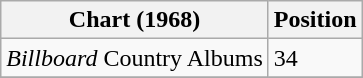<table class="wikitable">
<tr>
<th>Chart (1968)</th>
<th>Position</th>
</tr>
<tr>
<td><em>Billboard</em> Country Albums</td>
<td>34</td>
</tr>
<tr>
</tr>
</table>
